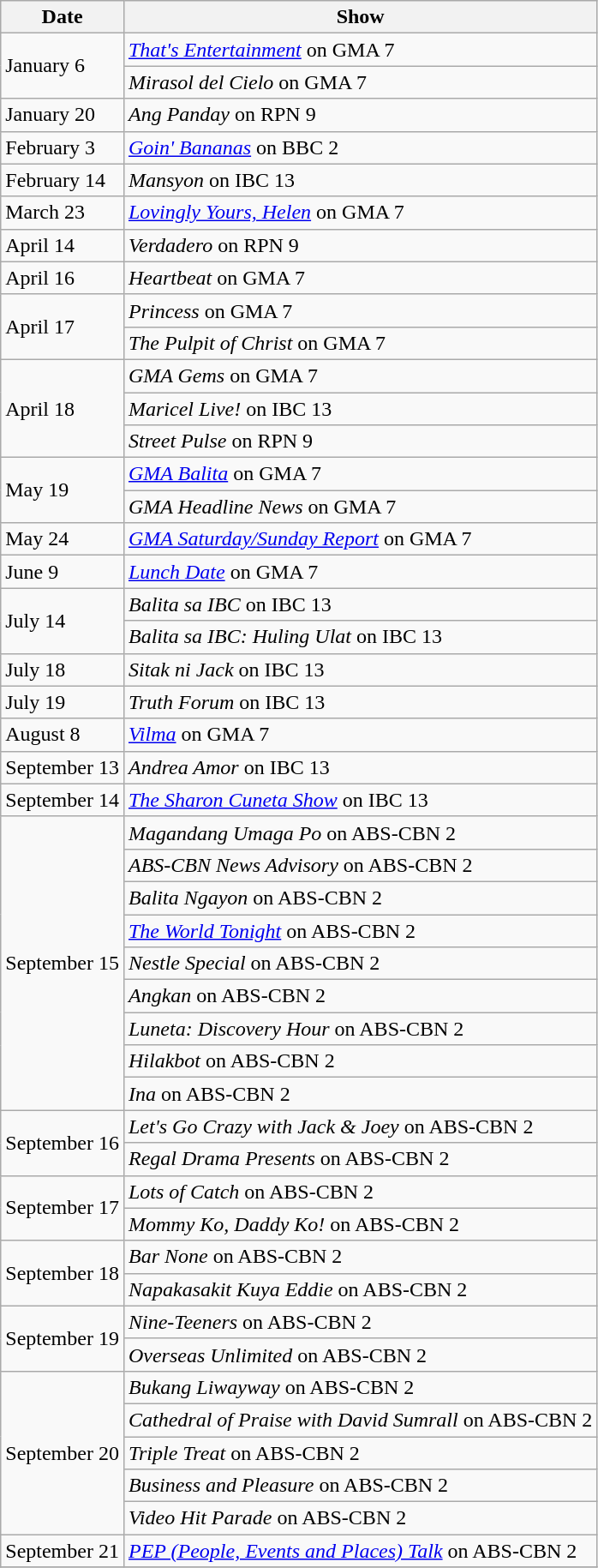<table class="wikitable">
<tr>
<th>Date</th>
<th>Show</th>
</tr>
<tr>
<td rowspan="2">January 6</td>
<td><em><a href='#'>That's Entertainment</a></em> on GMA 7</td>
</tr>
<tr>
<td><em>Mirasol del Cielo</em> on GMA 7</td>
</tr>
<tr>
<td>January 20</td>
<td><em>Ang Panday</em> on RPN 9</td>
</tr>
<tr>
<td>February 3</td>
<td><em><a href='#'>Goin' Bananas</a></em> on BBC 2</td>
</tr>
<tr>
<td>February 14</td>
<td><em>Mansyon</em> on IBC 13</td>
</tr>
<tr>
<td>March 23</td>
<td><em><a href='#'>Lovingly Yours, Helen</a></em> on GMA 7</td>
</tr>
<tr>
<td>April 14</td>
<td><em>Verdadero</em> on RPN 9</td>
</tr>
<tr>
<td>April 16</td>
<td><em>Heartbeat</em> on GMA 7</td>
</tr>
<tr>
<td rowspan="2">April 17</td>
<td><em>Princess</em> on GMA 7</td>
</tr>
<tr>
<td><em>The Pulpit of Christ</em> on GMA 7</td>
</tr>
<tr>
<td rowspan="3">April 18</td>
<td><em>GMA Gems</em> on GMA 7</td>
</tr>
<tr>
<td><em>Maricel Live!</em> on IBC 13</td>
</tr>
<tr>
<td><em>Street Pulse</em> on RPN 9</td>
</tr>
<tr>
<td rowspan="2">May 19</td>
<td><em><a href='#'>GMA Balita</a></em> on GMA 7</td>
</tr>
<tr>
<td><em>GMA Headline News</em> on GMA 7</td>
</tr>
<tr>
<td>May 24</td>
<td><em><a href='#'>GMA Saturday/Sunday Report</a></em> on GMA 7</td>
</tr>
<tr>
<td>June 9</td>
<td><em><a href='#'>Lunch Date</a></em> on GMA 7</td>
</tr>
<tr>
<td rowspan="2">July 14</td>
<td><em>Balita sa IBC</em> on IBC 13</td>
</tr>
<tr>
<td><em>Balita sa IBC: Huling Ulat</em> on IBC 13</td>
</tr>
<tr>
<td>July 18</td>
<td><em>Sitak ni Jack</em> on IBC 13</td>
</tr>
<tr>
<td>July 19</td>
<td><em>Truth Forum</em> on IBC 13</td>
</tr>
<tr>
<td>August 8</td>
<td><em><a href='#'>Vilma</a></em> on GMA 7</td>
</tr>
<tr>
<td>September 13</td>
<td><em>Andrea Amor</em> on IBC 13</td>
</tr>
<tr>
<td>September 14</td>
<td><em><a href='#'>The Sharon Cuneta Show</a></em> on IBC 13</td>
</tr>
<tr>
<td rowspan="9">September 15</td>
<td><em>Magandang Umaga Po</em> on ABS-CBN 2</td>
</tr>
<tr>
<td><em>ABS-CBN News Advisory</em> on ABS-CBN 2</td>
</tr>
<tr>
<td><em>Balita Ngayon</em> on ABS-CBN 2</td>
</tr>
<tr>
<td><em><a href='#'>The World Tonight</a></em> on ABS-CBN 2</td>
</tr>
<tr>
<td><em>Nestle Special</em> on ABS-CBN 2</td>
</tr>
<tr>
<td><em>Angkan</em> on ABS-CBN 2</td>
</tr>
<tr>
<td><em>Luneta: Discovery Hour</em> on ABS-CBN 2</td>
</tr>
<tr>
<td><em>Hilakbot</em> on ABS-CBN 2</td>
</tr>
<tr>
<td><em>Ina</em> on ABS-CBN 2</td>
</tr>
<tr>
<td rowspan="2">September 16</td>
<td><em>Let's Go Crazy with Jack & Joey</em> on ABS-CBN 2</td>
</tr>
<tr>
<td><em>Regal Drama Presents</em> on ABS-CBN 2</td>
</tr>
<tr>
<td rowspan="2">September 17</td>
<td><em>Lots of Catch</em> on ABS-CBN 2</td>
</tr>
<tr>
<td><em>Mommy Ko, Daddy Ko!</em> on ABS-CBN 2</td>
</tr>
<tr>
<td rowspan="2">September 18</td>
<td><em>Bar None</em> on ABS-CBN 2</td>
</tr>
<tr>
<td><em>Napakasakit Kuya Eddie</em> on ABS-CBN 2</td>
</tr>
<tr>
<td rowspan="2">September 19</td>
<td><em>Nine-Teeners</em> on ABS-CBN 2</td>
</tr>
<tr>
<td><em>Overseas Unlimited</em> on ABS-CBN 2</td>
</tr>
<tr>
<td rowspan="5">September 20</td>
<td><em>Bukang Liwayway</em> on ABS-CBN 2</td>
</tr>
<tr>
<td><em>Cathedral of Praise with David Sumrall</em> on ABS-CBN 2</td>
</tr>
<tr>
<td><em>Triple Treat</em> on ABS-CBN 2</td>
</tr>
<tr>
<td><em>Business and Pleasure</em> on ABS-CBN 2</td>
</tr>
<tr>
<td><em>Video Hit Parade</em> on ABS-CBN 2</td>
</tr>
<tr>
<td>September 21</td>
<td><em><a href='#'>PEP (People, Events and Places) Talk</a></em> on ABS-CBN 2</td>
</tr>
<tr>
</tr>
</table>
